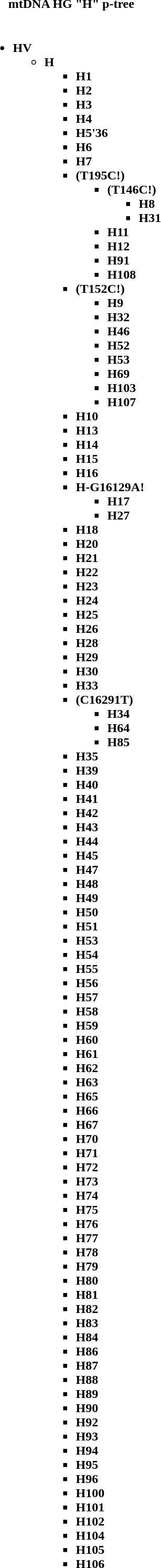<table class="talk collapsed collapsible">
<tr>
<th>mtDNA HG "H" p-tree</th>
</tr>
<tr style="text-align: left;">
<th><br><ul><li>HV<ul><li>H<ul><li>H1</li><li>H2</li><li>H3</li><li>H4</li><li>H5'36</li><li>H6</li><li>H7</li><li>(T195C!)<ul><li>(T146C!)<ul><li>H8</li><li>H31</li></ul></li><li>H11</li><li>H12</li><li>H91</li><li>H108</li></ul></li><li>(T152C!)<ul><li>H9</li><li>H32</li><li>H46</li><li>H52</li><li>H53</li><li>H69</li><li>H103</li><li>H107</li></ul></li><li>H10</li><li>H13</li><li>H14</li><li>H15</li><li>H16</li><li>H-G16129A!<ul><li>H17</li><li>H27</li></ul></li><li>H18</li><li>H20</li><li>H21</li><li>H22</li><li>H23</li><li>H24</li><li>H25</li><li>H26</li><li>H28</li><li>H29</li><li>H30</li><li>H33</li><li>(C16291T)<ul><li>H34</li><li>H64</li><li>H85</li></ul></li><li>H35</li><li>H39</li><li>H40</li><li>H41</li><li>H42</li><li>H43</li><li>H44</li><li>H45</li><li>H47</li><li>H48</li><li>H49</li><li>H50</li><li>H51</li><li>H53</li><li>H54</li><li>H55</li><li>H56</li><li>H57</li><li>H58</li><li>H59</li><li>H60</li><li>H61</li><li>H62</li><li>H63</li><li>H65</li><li>H66</li><li>H67</li><li>H70</li><li>H71</li><li>H72</li><li>H73</li><li>H74</li><li>H75</li><li>H76</li><li>H77</li><li>H78</li><li>H79</li><li>H80</li><li>H81</li><li>H82</li><li>H83</li><li>H84</li><li>H86</li><li>H87</li><li>H88</li><li>H89</li><li>H90</li><li>H92</li><li>H93</li><li>H94</li><li>H95</li><li>H96</li><li>H100</li><li>H101</li><li>H102</li><li>H104</li><li>H105</li><li>H106</li></ul></li></ul></li></ul></th>
</tr>
</table>
